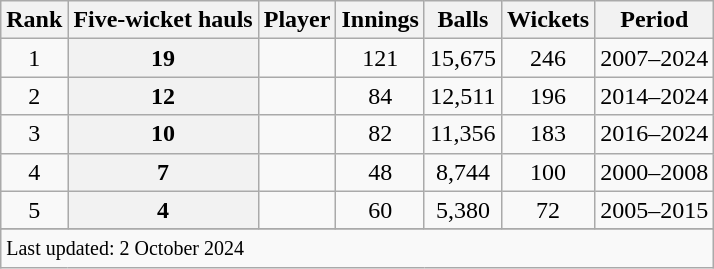<table class="wikitable plainrowheaders sortable">
<tr>
<th scope=col>Rank</th>
<th scope=col>Five-wicket hauls</th>
<th scope=col>Player</th>
<th scope=col>Innings</th>
<th scope=col>Balls</th>
<th scope=col>Wickets</th>
<th scope=col>Period</th>
</tr>
<tr>
<td align=center>1</td>
<th scope=row style=text-align:center;>19</th>
<td></td>
<td align=center>121</td>
<td align=center>15,675</td>
<td align=center>246</td>
<td>2007–2024</td>
</tr>
<tr>
<td align=center>2</td>
<th scope=row style=text-align:center;>12</th>
<td></td>
<td align=center>84</td>
<td align=center>12,511</td>
<td align=center>196</td>
<td>2014–2024</td>
</tr>
<tr>
<td align=center>3</td>
<th scope=row style=text-align:center;>10</th>
<td></td>
<td align=center>82</td>
<td align=center>11,356</td>
<td align=center>183</td>
<td>2016–2024</td>
</tr>
<tr>
<td align=center>4</td>
<th scope=row style=text-align:center;>7</th>
<td></td>
<td align=center>48</td>
<td align=center>8,744</td>
<td align=center>100</td>
<td>2000–2008</td>
</tr>
<tr>
<td align=center>5</td>
<th scope=row style=text-align:center;>4</th>
<td></td>
<td align=center>60</td>
<td align=center>5,380</td>
<td align=center>72</td>
<td>2005–2015</td>
</tr>
<tr>
</tr>
<tr class=sortbottom>
<td colspan=7><small>Last updated: 2 October 2024</small></td>
</tr>
</table>
